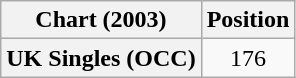<table class="wikitable plainrowheaders" style="text-align:center">
<tr>
<th scope="col">Chart (2003)</th>
<th scope="col">Position</th>
</tr>
<tr>
<th scope="row">UK Singles (OCC)</th>
<td>176</td>
</tr>
</table>
